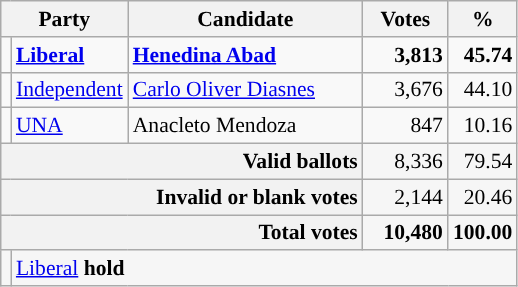<table class="wikitable" style="font-size:90%; text-align:right;">
<tr>
<th colspan="2" style="width:75px;">Party</th>
<th style="width:150px;">Candidate</th>
<th style="width:50px;">Votes</th>
<th style="width:10px;">%</th>
</tr>
<tr>
<td style="background:"></td>
<td style="text-align:left;"><strong><a href='#'>Liberal</a></strong></td>
<td style="text-align:left;"><strong><a href='#'>Henedina Abad</a></strong></td>
<td><strong>3,813</strong></td>
<td><strong>45.74</strong></td>
</tr>
<tr>
<td style="background:"></td>
<td style="text-align:left;"><a href='#'>Independent</a></td>
<td style="text-align:left;"><a href='#'>Carlo Oliver Diasnes</a></td>
<td>3,676</td>
<td>44.10</td>
</tr>
<tr>
<td style="background:"></td>
<td style="text-align:left;"><a href='#'>UNA</a></td>
<td style="text-align:left;">Anacleto Mendoza</td>
<td>847</td>
<td>10.16</td>
</tr>
<tr style="background-color:#F6F6F6">
<th colspan="3" style="text-align:right;">Valid ballots</th>
<td>8,336</td>
<td>79.54</td>
</tr>
<tr style="background-color:#F6F6F6">
<th colspan="3" style="text-align:right;">Invalid or blank votes</th>
<td>2,144</td>
<td>20.46</td>
</tr>
<tr style="background-color:#F6F6F6">
<th colspan="3" style="text-align:right;">Total votes</th>
<td><strong>10,480</strong></td>
<td><strong>100.00</strong></td>
</tr>
<tr style="background-color:#F6F6F6">
<td style="background:"></td>
<td colspan="4" style="text-align:left;"><a href='#'>Liberal</a> <strong>hold</strong></td>
</tr>
</table>
